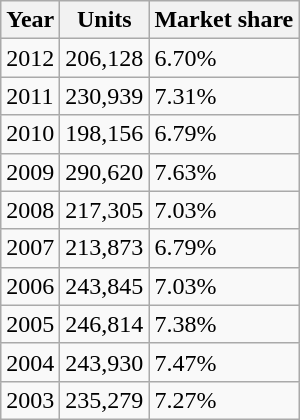<table class="wikitable">
<tr>
<th>Year</th>
<th>Units</th>
<th>Market share</th>
</tr>
<tr>
<td>2012</td>
<td>206,128</td>
<td>6.70%</td>
</tr>
<tr>
<td>2011</td>
<td>230,939</td>
<td>7.31%</td>
</tr>
<tr>
<td>2010</td>
<td>198,156</td>
<td>6.79%</td>
</tr>
<tr>
<td>2009</td>
<td>290,620</td>
<td>7.63%</td>
</tr>
<tr>
<td>2008</td>
<td>217,305</td>
<td>7.03%</td>
</tr>
<tr>
<td>2007</td>
<td>213,873</td>
<td>6.79%</td>
</tr>
<tr>
<td>2006</td>
<td>243,845</td>
<td>7.03%</td>
</tr>
<tr>
<td>2005</td>
<td>246,814</td>
<td>7.38%</td>
</tr>
<tr>
<td>2004</td>
<td>243,930</td>
<td>7.47%</td>
</tr>
<tr>
<td>2003</td>
<td>235,279</td>
<td>7.27%</td>
</tr>
</table>
